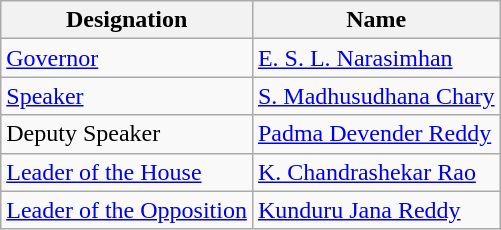<table class="wikitable">
<tr>
<th>Designation</th>
<th>Name</th>
</tr>
<tr>
<td><a href='#'>Governor</a></td>
<td><a href='#'>E. S. L. Narasimhan</a></td>
</tr>
<tr>
<td><a href='#'>Speaker</a></td>
<td><a href='#'>S. Madhusudhana Chary</a><br></td>
</tr>
<tr>
<td>Deputy Speaker</td>
<td><a href='#'>Padma Devender Reddy</a><br></td>
</tr>
<tr>
<td><a href='#'>Leader of the House</a></td>
<td><a href='#'>K. Chandrashekar Rao</a><br></td>
</tr>
<tr>
<td><a href='#'>Leader of the Opposition</a></td>
<td><a href='#'>Kunduru Jana Reddy</a><br></td>
</tr>
</table>
